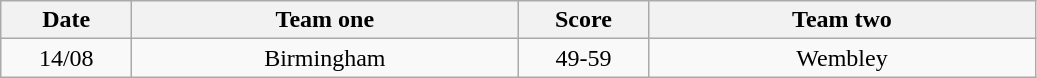<table class="wikitable" style="text-align: center">
<tr>
<th width=80>Date</th>
<th width=250>Team one</th>
<th width=80>Score</th>
<th width=250>Team two</th>
</tr>
<tr>
<td>14/08</td>
<td>Birmingham</td>
<td>49-59</td>
<td>Wembley</td>
</tr>
</table>
